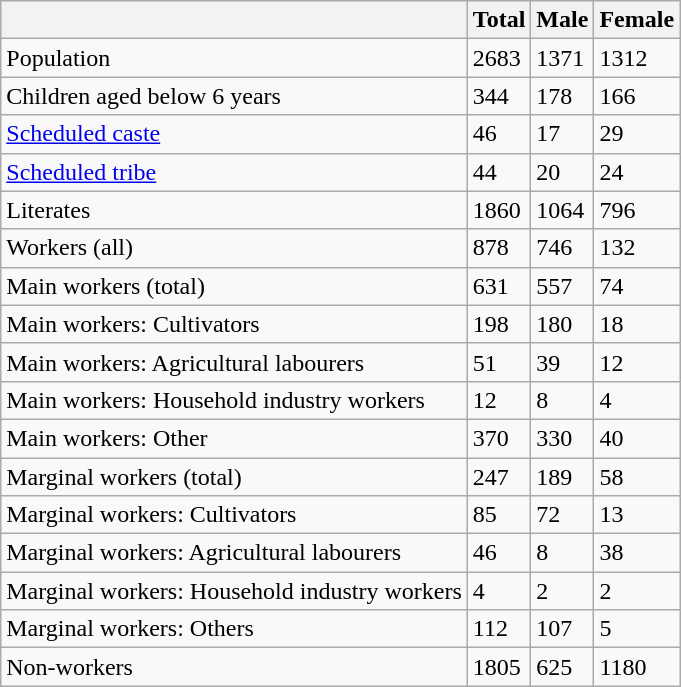<table class="wikitable sortable">
<tr>
<th></th>
<th>Total</th>
<th>Male</th>
<th>Female</th>
</tr>
<tr>
<td>Population</td>
<td>2683</td>
<td>1371</td>
<td>1312</td>
</tr>
<tr>
<td>Children aged below 6 years</td>
<td>344</td>
<td>178</td>
<td>166</td>
</tr>
<tr>
<td><a href='#'>Scheduled caste</a></td>
<td>46</td>
<td>17</td>
<td>29</td>
</tr>
<tr>
<td><a href='#'>Scheduled tribe</a></td>
<td>44</td>
<td>20</td>
<td>24</td>
</tr>
<tr>
<td>Literates</td>
<td>1860</td>
<td>1064</td>
<td>796</td>
</tr>
<tr>
<td>Workers (all)</td>
<td>878</td>
<td>746</td>
<td>132</td>
</tr>
<tr>
<td>Main workers (total)</td>
<td>631</td>
<td>557</td>
<td>74</td>
</tr>
<tr>
<td>Main workers: Cultivators</td>
<td>198</td>
<td>180</td>
<td>18</td>
</tr>
<tr>
<td>Main workers: Agricultural labourers</td>
<td>51</td>
<td>39</td>
<td>12</td>
</tr>
<tr>
<td>Main workers: Household industry workers</td>
<td>12</td>
<td>8</td>
<td>4</td>
</tr>
<tr>
<td>Main workers: Other</td>
<td>370</td>
<td>330</td>
<td>40</td>
</tr>
<tr>
<td>Marginal workers (total)</td>
<td>247</td>
<td>189</td>
<td>58</td>
</tr>
<tr>
<td>Marginal workers: Cultivators</td>
<td>85</td>
<td>72</td>
<td>13</td>
</tr>
<tr>
<td>Marginal workers: Agricultural labourers</td>
<td>46</td>
<td>8</td>
<td>38</td>
</tr>
<tr>
<td>Marginal workers: Household industry workers</td>
<td>4</td>
<td>2</td>
<td>2</td>
</tr>
<tr>
<td>Marginal workers: Others</td>
<td>112</td>
<td>107</td>
<td>5</td>
</tr>
<tr>
<td>Non-workers</td>
<td>1805</td>
<td>625</td>
<td>1180</td>
</tr>
</table>
